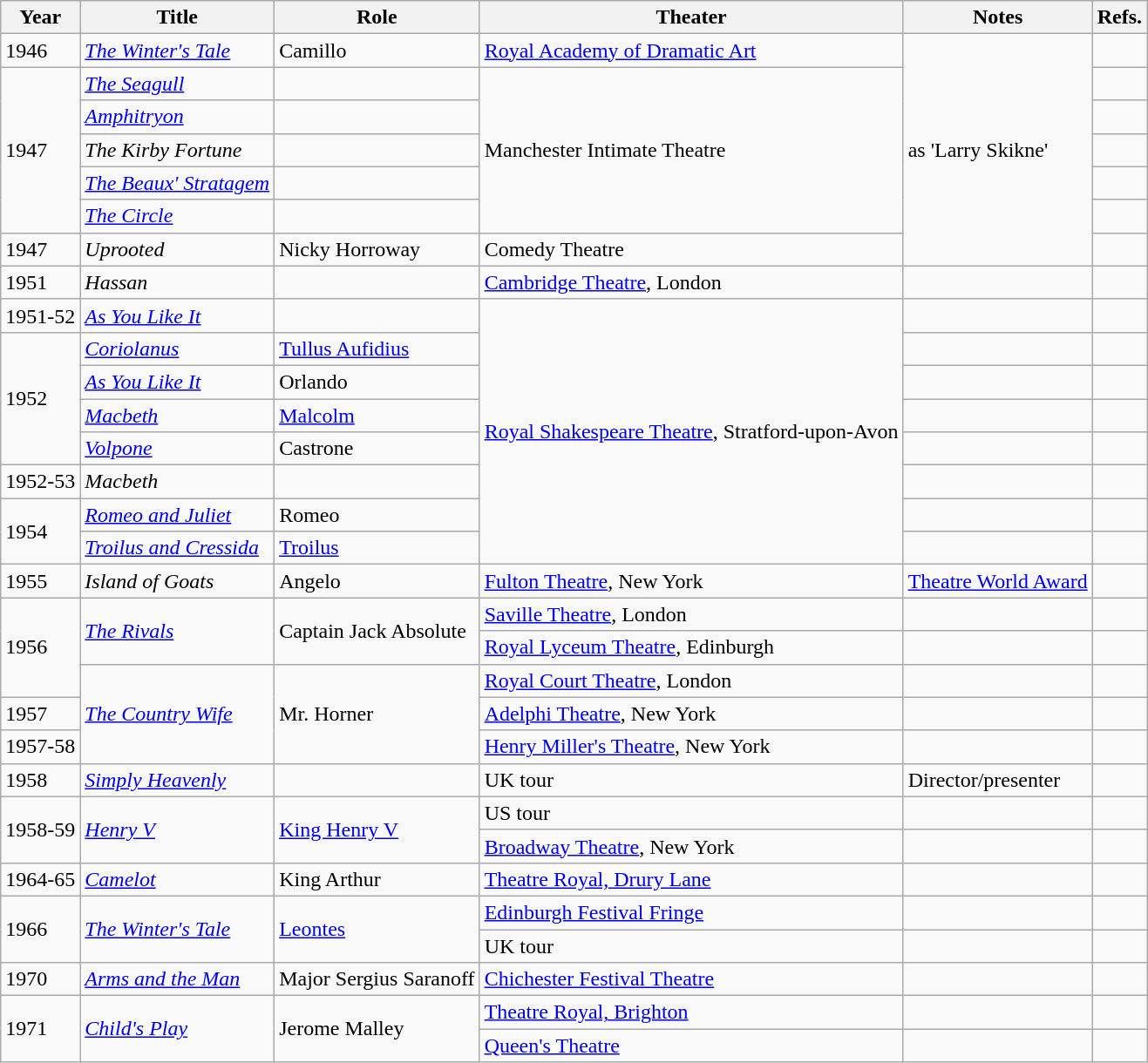<table class="wikitable sortable">
<tr>
<th>Year</th>
<th scope="col">Title</th>
<th scope="col" class="unsortable">Role</th>
<th scope="col">Theater</th>
<th scope="col">Notes</th>
<th scope="col" class="unsortable">Refs.</th>
</tr>
<tr>
<td>1946</td>
<td><a href='#'><em>The Winter's Tale</em></a></td>
<td>Camillo</td>
<td><a href='#'>Royal Academy of Dramatic Art</a></td>
<td rowspan="7">as 'Larry Skikne'</td>
<td></td>
</tr>
<tr>
<td rowspan="5">1947</td>
<td><a href='#'><em>The Seagull</em></a></td>
<td></td>
<td rowspan="5">Manchester Intimate Theatre</td>
<td></td>
</tr>
<tr>
<td><a href='#'><em>Amphitryon</em></a></td>
<td></td>
<td></td>
</tr>
<tr>
<td><em>The Kirby Fortune</em></td>
<td></td>
<td></td>
</tr>
<tr>
<td><a href='#'><em>The Beaux' Stratagem</em></a></td>
<td></td>
<td></td>
</tr>
<tr>
<td><a href='#'><em>The Circle</em></a></td>
<td></td>
<td></td>
</tr>
<tr>
<td>1947</td>
<td><em>Uprooted</em></td>
<td>Nicky Horroway</td>
<td>Comedy Theatre</td>
<td></td>
</tr>
<tr>
<td>1951</td>
<td><em>Hassan</em></td>
<td></td>
<td><a href='#'>Cambridge Theatre</a>, London</td>
<td></td>
<td></td>
</tr>
<tr>
<td>1951-52</td>
<td><a href='#'><em>As You Like It</em></a></td>
<td></td>
<td rowspan="8"><a href='#'>Royal Shakespeare Theatre</a>, Stratford-upon-Avon</td>
<td></td>
<td></td>
</tr>
<tr>
<td rowspan="4">1952</td>
<td><em><a href='#'>Coriolanus</a></em></td>
<td><a href='#'>Tullus Aufidius</a></td>
<td></td>
<td></td>
</tr>
<tr>
<td><a href='#'><em>As You Like It</em></a></td>
<td>Orlando</td>
<td></td>
<td></td>
</tr>
<tr>
<td><em><a href='#'>Macbeth</a></em></td>
<td><a href='#'>Malcolm</a></td>
<td></td>
<td></td>
</tr>
<tr>
<td><em><a href='#'>Volpone</a></em></td>
<td>Castrone</td>
<td></td>
<td></td>
</tr>
<tr>
<td>1952-53</td>
<td><em>Macbeth</em></td>
<td></td>
<td></td>
<td></td>
</tr>
<tr>
<td rowspan="2">1954</td>
<td><em><a href='#'>Romeo and Juliet</a></em></td>
<td>Romeo</td>
<td></td>
<td></td>
</tr>
<tr>
<td><a href='#'><em>Troilus and Cressida</em></a></td>
<td><a href='#'>Troilus</a></td>
<td></td>
<td></td>
</tr>
<tr>
<td>1955</td>
<td><em>Island of Goats</em></td>
<td>Angelo</td>
<td><a href='#'>Fulton Theatre</a>, New York</td>
<td><a href='#'>Theatre World Award</a></td>
<td></td>
</tr>
<tr>
<td rowspan="3">1956</td>
<td rowspan="2"><a href='#'><em>The Rivals</em></a></td>
<td rowspan="2">Captain Jack Absolute</td>
<td><a href='#'>Saville Theatre</a>, London</td>
<td></td>
<td></td>
</tr>
<tr>
<td><a href='#'>Royal Lyceum Theatre</a>, Edinburgh</td>
<td></td>
<td></td>
</tr>
<tr>
<td rowspan="3"><a href='#'><em>The Country Wife</em></a></td>
<td rowspan="3">Mr. Horner</td>
<td><a href='#'>Royal Court Theatre</a>, London</td>
<td></td>
<td></td>
</tr>
<tr>
<td>1957</td>
<td><a href='#'>Adelphi Theatre</a>, New York</td>
<td></td>
<td></td>
</tr>
<tr>
<td>1957-58</td>
<td><a href='#'>Henry Miller's Theatre</a>, New York</td>
<td></td>
<td></td>
</tr>
<tr>
<td>1958</td>
<td><a href='#'><em>Simply Heavenly</em></a></td>
<td></td>
<td>UK tour</td>
<td>Director/presenter</td>
<td></td>
</tr>
<tr>
<td rowspan="2">1958-59</td>
<td rowspan="2"><a href='#'><em>Henry V</em></a></td>
<td rowspan="2"><a href='#'>King Henry V</a></td>
<td>US tour</td>
<td></td>
<td></td>
</tr>
<tr>
<td><a href='#'>Broadway Theatre</a>, New York</td>
<td></td>
<td></td>
</tr>
<tr>
<td>1964-65</td>
<td><em><a href='#'>Camelot</a></em></td>
<td>King Arthur</td>
<td><a href='#'>Theatre Royal, Drury Lane</a></td>
<td></td>
<td></td>
</tr>
<tr>
<td rowspan="2">1966</td>
<td rowspan="2"><a href='#'><em>The Winter's Tale</em></a></td>
<td rowspan="2"><a href='#'>Leontes</a></td>
<td><a href='#'>Edinburgh Festival Fringe</a></td>
<td></td>
<td></td>
</tr>
<tr>
<td>UK tour</td>
<td></td>
<td></td>
</tr>
<tr>
<td>1970</td>
<td><a href='#'><em>Arms and the Man</em></a></td>
<td>Major Sergius Saranoff</td>
<td><a href='#'>Chichester Festival Theatre</a></td>
<td></td>
<td></td>
</tr>
<tr>
<td rowspan="2">1971</td>
<td rowspan="2"><a href='#'><em>Child's Play</em></a></td>
<td rowspan="2">Jerome Malley</td>
<td><a href='#'>Theatre Royal, Brighton</a></td>
<td></td>
<td></td>
</tr>
<tr>
<td><a href='#'>Queen's Theatre</a></td>
<td></td>
<td></td>
</tr>
</table>
